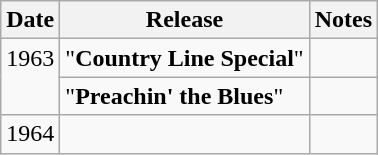<table class=wikitable>
<tr>
<th>Date</th>
<th>Release</th>
<th>Notes</th>
</tr>
<tr>
<td valign=top rowspan=2>1963</td>
<td>"<strong>Country Line Special</strong>" <br></td>
<td></td>
</tr>
<tr>
<td>"<strong>Preachin' the Blues</strong>"  <br></td>
<td></td>
</tr>
<tr>
<td valign=top>1964</td>
<td></td>
<td valign=top></td>
</tr>
</table>
